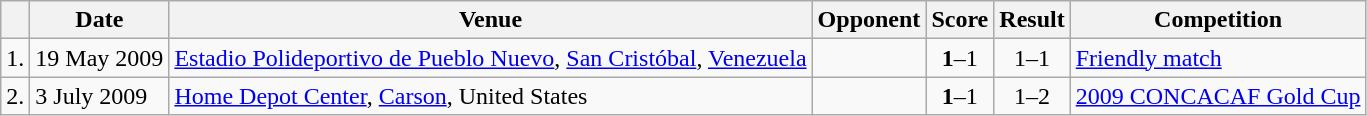<table class="wikitable">
<tr>
<th></th>
<th>Date</th>
<th>Venue</th>
<th>Opponent</th>
<th>Score</th>
<th>Result</th>
<th>Competition</th>
</tr>
<tr>
<td align="center">1.</td>
<td>19 May 2009</td>
<td><a href='#'>Estadio Polideportivo de Pueblo Nuevo</a>, <a href='#'>San Cristóbal</a>, <a href='#'>Venezuela</a></td>
<td></td>
<td align="center"><strong>1</strong>–1</td>
<td align="center">1–1</td>
<td><a href='#'>Friendly match</a></td>
</tr>
<tr>
<td align="center">2.</td>
<td>3 July 2009</td>
<td><a href='#'>Home Depot Center</a>, <a href='#'>Carson</a>, United States</td>
<td></td>
<td align="center"><strong>1</strong>–1</td>
<td align="center">1–2</td>
<td><a href='#'>2009 CONCACAF Gold Cup</a></td>
</tr>
</table>
